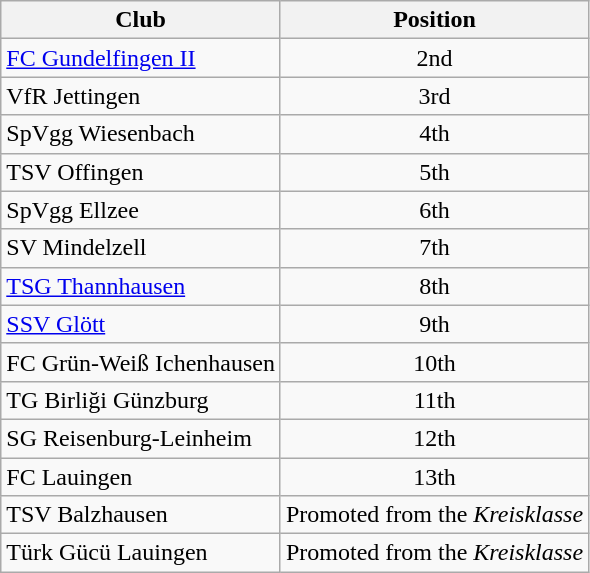<table class="wikitable sortable" style="text-align:center">
<tr>
<th>Club</th>
<th>Position</th>
</tr>
<tr>
<td style="text-align:left;"><a href='#'>FC Gundelfingen II</a></td>
<td>2nd</td>
</tr>
<tr>
<td style="text-align:left;">VfR Jettingen</td>
<td>3rd</td>
</tr>
<tr>
<td style="text-align:left;">SpVgg Wiesenbach</td>
<td>4th</td>
</tr>
<tr>
<td style="text-align:left;">TSV Offingen</td>
<td>5th</td>
</tr>
<tr>
<td style="text-align:left;">SpVgg Ellzee</td>
<td>6th</td>
</tr>
<tr>
<td style="text-align:left;">SV Mindelzell</td>
<td>7th</td>
</tr>
<tr>
<td style="text-align:left;"><a href='#'>TSG Thannhausen</a></td>
<td>8th</td>
</tr>
<tr>
<td style="text-align:left;"><a href='#'>SSV Glött</a></td>
<td>9th</td>
</tr>
<tr>
<td style="text-align:left;">FC Grün-Weiß Ichenhausen</td>
<td>10th</td>
</tr>
<tr>
<td style="text-align:left;">TG Birliği Günzburg</td>
<td>11th</td>
</tr>
<tr>
<td style="text-align:left;">SG Reisenburg-Leinheim</td>
<td>12th</td>
</tr>
<tr>
<td style="text-align:left;">FC Lauingen</td>
<td>13th</td>
</tr>
<tr>
<td style="text-align:left;">TSV Balzhausen</td>
<td>Promoted from the <em>Kreisklasse</em></td>
</tr>
<tr>
<td style="text-align:left;">Türk Gücü Lauingen</td>
<td>Promoted from the <em>Kreisklasse</em></td>
</tr>
</table>
